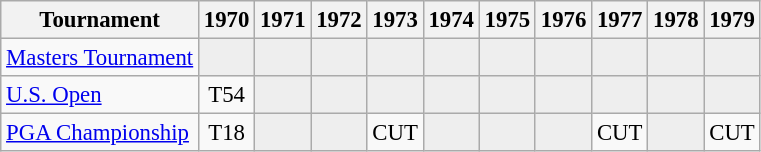<table class="wikitable" style="font-size:95%;text-align:center;">
<tr>
<th>Tournament</th>
<th>1970</th>
<th>1971</th>
<th>1972</th>
<th>1973</th>
<th>1974</th>
<th>1975</th>
<th>1976</th>
<th>1977</th>
<th>1978</th>
<th>1979</th>
</tr>
<tr>
<td align=left><a href='#'>Masters Tournament</a></td>
<td style="background:#eeeeee;"></td>
<td style="background:#eeeeee;"></td>
<td style="background:#eeeeee;"></td>
<td style="background:#eeeeee;"></td>
<td style="background:#eeeeee;"></td>
<td style="background:#eeeeee;"></td>
<td style="background:#eeeeee;"></td>
<td style="background:#eeeeee;"></td>
<td style="background:#eeeeee;"></td>
<td style="background:#eeeeee;"></td>
</tr>
<tr>
<td align=left><a href='#'>U.S. Open</a></td>
<td>T54</td>
<td style="background:#eeeeee;"></td>
<td style="background:#eeeeee;"></td>
<td style="background:#eeeeee;"></td>
<td style="background:#eeeeee;"></td>
<td style="background:#eeeeee;"></td>
<td style="background:#eeeeee;"></td>
<td style="background:#eeeeee;"></td>
<td style="background:#eeeeee;"></td>
<td style="background:#eeeeee;"></td>
</tr>
<tr>
<td align=left><a href='#'>PGA Championship</a></td>
<td>T18</td>
<td style="background:#eeeeee;"></td>
<td style="background:#eeeeee;"></td>
<td>CUT</td>
<td style="background:#eeeeee;"></td>
<td style="background:#eeeeee;"></td>
<td style="background:#eeeeee;"></td>
<td>CUT</td>
<td style="background:#eeeeee;"></td>
<td>CUT</td>
</tr>
</table>
